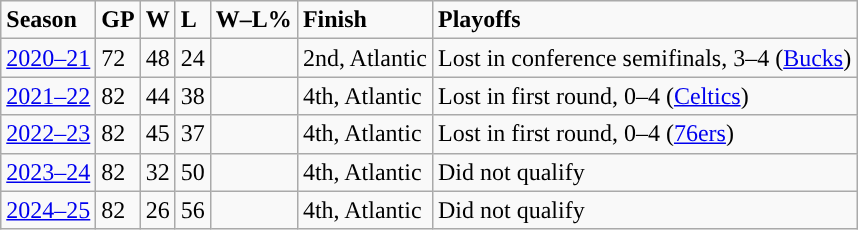<table class="wikitable">
<tr style="font-weight:bold; ">
<td>Season</td>
<td>GP</td>
<td>W</td>
<td>L</td>
<td>W–L%</td>
<td>Finish</td>
<td>Playoffs</td>
</tr>
<tr>
<td><a href='#'>2020–21</a></td>
<td>72</td>
<td>48</td>
<td>24</td>
<td></td>
<td>2nd, Atlantic</td>
<td>Lost in conference semifinals, 3–4 (<a href='#'>Bucks</a>)</td>
</tr>
<tr>
<td><a href='#'>2021–22</a></td>
<td>82</td>
<td>44</td>
<td>38</td>
<td></td>
<td>4th, Atlantic</td>
<td>Lost in first round, 0–4 (<a href='#'>Celtics</a>)</td>
</tr>
<tr>
<td><a href='#'>2022–23</a></td>
<td>82</td>
<td>45</td>
<td>37</td>
<td></td>
<td>4th, Atlantic</td>
<td>Lost in first round, 0–4 (<a href='#'>76ers</a>)</td>
</tr>
<tr>
<td><a href='#'>2023–24</a></td>
<td>82</td>
<td>32</td>
<td>50</td>
<td></td>
<td>4th, Atlantic</td>
<td>Did not qualify</td>
</tr>
<tr>
<td><a href='#'>2024–25</a></td>
<td>82</td>
<td>26</td>
<td>56</td>
<td></td>
<td>4th, Atlantic</td>
<td>Did not qualify</td>
</tr>
</table>
